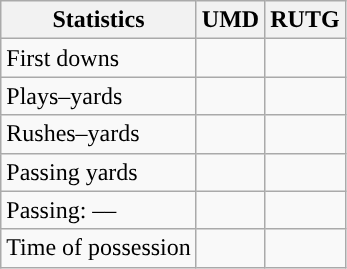<table class="wikitable" style="float:left">
<tr>
<th>Statistics</th>
<th>UMD</th>
<th>RUTG</th>
</tr>
<tr>
<td>First downs</td>
<td></td>
<td></td>
</tr>
<tr>
<td>Plays–yards</td>
<td></td>
<td></td>
</tr>
<tr>
<td>Rushes–yards</td>
<td></td>
<td></td>
</tr>
<tr>
<td>Passing yards</td>
<td></td>
<td></td>
</tr>
<tr>
<td>Passing: ––</td>
<td></td>
<td></td>
</tr>
<tr>
<td>Time of possession</td>
<td></td>
<td></td>
</tr>
</table>
